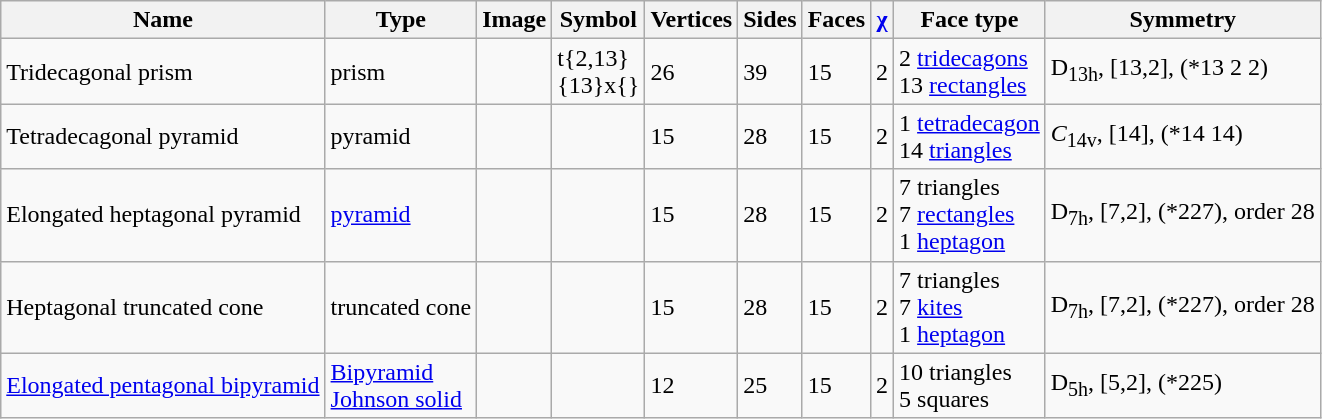<table class="wikitable sortable">
<tr>
<th>Name</th>
<th>Type</th>
<th>Image</th>
<th>Symbol</th>
<th>Vertices</th>
<th>Sides</th>
<th>Faces</th>
<th><a href='#'>χ</a></th>
<th>Face type</th>
<th>Symmetry</th>
</tr>
<tr>
<td>Tridecagonal prism</td>
<td>prism</td>
<td></td>
<td>t{2,13}<br>{13}x{}<br></td>
<td>26</td>
<td>39</td>
<td>15</td>
<td>2</td>
<td>2 <a href='#'>tridecagons</a><br>13 <a href='#'>rectangles</a></td>
<td>D<sub>13h</sub>, [13,2], (*13 2 2)</td>
</tr>
<tr>
<td>Tetradecagonal pyramid</td>
<td>pyramid</td>
<td></td>
<td></td>
<td>15</td>
<td>28</td>
<td>15</td>
<td>2</td>
<td>1 <a href='#'>tetradecagon</a><br>14 <a href='#'>triangles</a></td>
<td><em>C</em><sub>14v</sub>, [14], (*14 14)</td>
</tr>
<tr>
<td>Elongated heptagonal pyramid</td>
<td><a href='#'>pyramid</a></td>
<td></td>
<td></td>
<td>15</td>
<td>28</td>
<td>15</td>
<td>2</td>
<td>7 triangles<br>7 <a href='#'>rectangles</a><br>1 <a href='#'>heptagon</a></td>
<td>D<sub>7h</sub>, [7,2], (*227), order 28</td>
</tr>
<tr>
<td>Heptagonal truncated cone</td>
<td>truncated cone</td>
<td></td>
<td></td>
<td>15</td>
<td>28</td>
<td>15</td>
<td>2</td>
<td>7 triangles<br>7 <a href='#'>kites</a><br>1 <a href='#'>heptagon</a></td>
<td>D<sub>7h</sub>, [7,2], (*227), order 28</td>
</tr>
<tr>
<td><a href='#'>Elongated pentagonal bipyramid</a></td>
<td><a href='#'>Bipyramid</a><br><a href='#'>Johnson solid</a></td>
<td></td>
<td></td>
<td>12</td>
<td>25</td>
<td>15</td>
<td>2</td>
<td>10 triangles<br>5 squares</td>
<td>D<sub>5h</sub>, [5,2], (*225)</td>
</tr>
</table>
